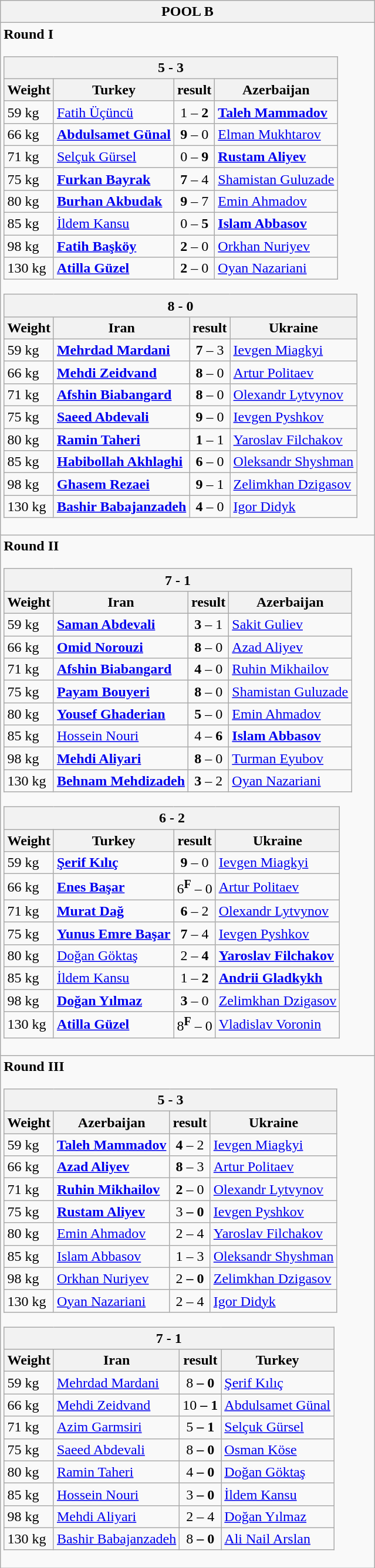<table class="wikitable outercollapse">
<tr>
<th>POOL B</th>
</tr>
<tr>
<td><strong>Round I</strong><br><table class="wikitable collapsible innercollapse">
<tr>
<th colspan=4> 5 - 3 </th>
</tr>
<tr>
<th>Weight</th>
<th>Turkey</th>
<th>result</th>
<th>Azerbaijan</th>
</tr>
<tr>
<td>59 kg</td>
<td><a href='#'>Fatih Üçüncü</a></td>
<td align=center>1 – <strong>2</strong></td>
<td><strong><a href='#'>Taleh Mammadov</a></strong></td>
</tr>
<tr>
<td>66 kg</td>
<td><strong><a href='#'>Abdulsamet Günal</a></strong></td>
<td align=center><strong>9</strong> – 0</td>
<td><a href='#'>Elman Mukhtarov</a></td>
</tr>
<tr>
<td>71 kg</td>
<td><a href='#'>Selçuk Gürsel</a></td>
<td align=center>0 – <strong>9</strong></td>
<td><strong><a href='#'>Rustam Aliyev</a></strong></td>
</tr>
<tr>
<td>75 kg</td>
<td><strong><a href='#'>Furkan Bayrak</a></strong></td>
<td align=center><strong>7</strong> – 4</td>
<td><a href='#'>Shamistan Guluzade</a></td>
</tr>
<tr>
<td>80 kg</td>
<td><strong><a href='#'>Burhan Akbudak</a></strong></td>
<td align=center><strong>9</strong> – 7</td>
<td><a href='#'>Emin Ahmadov</a></td>
</tr>
<tr>
<td>85 kg</td>
<td><a href='#'>İldem Kansu</a></td>
<td align=center>0 – <strong>5</strong></td>
<td><strong><a href='#'>Islam Abbasov</a></strong></td>
</tr>
<tr>
<td>98 kg</td>
<td><strong><a href='#'>Fatih Başköy</a></strong></td>
<td align=center><strong>2</strong> – 0</td>
<td><a href='#'>Orkhan Nuriyev</a></td>
</tr>
<tr>
<td>130 kg</td>
<td><strong><a href='#'>Atilla Güzel</a></strong></td>
<td align=center><strong>2</strong> – 0</td>
<td><a href='#'>Oyan Nazariani</a></td>
</tr>
</table>
<table class="wikitable collapsible innercollapse">
<tr>
<th colspan=4> 8 - 0 </th>
</tr>
<tr>
<th>Weight</th>
<th>Iran</th>
<th>result</th>
<th>Ukraine</th>
</tr>
<tr>
<td>59 kg</td>
<td><strong><a href='#'>Mehrdad Mardani</a></strong></td>
<td align=center><strong>7</strong> – 3</td>
<td><a href='#'>Ievgen Miagkyi</a></td>
</tr>
<tr>
<td>66 kg</td>
<td><strong><a href='#'>Mehdi Zeidvand</a></strong></td>
<td align=center><strong>8</strong> – 0</td>
<td><a href='#'>Artur Politaev</a></td>
</tr>
<tr>
<td>71 kg</td>
<td><strong><a href='#'>Afshin Biabangard</a> </strong></td>
<td align=center><strong>8</strong> – 0</td>
<td><a href='#'>Olexandr Lytvynov</a></td>
</tr>
<tr>
<td>75 kg</td>
<td><strong><a href='#'>Saeed Abdevali</a></strong></td>
<td align=center><strong>9</strong> – 0</td>
<td><a href='#'>Ievgen Pyshkov</a></td>
</tr>
<tr>
<td>80 kg</td>
<td><strong><a href='#'>Ramin Taheri</a></strong></td>
<td align=center><strong>1</strong> – 1</td>
<td><a href='#'>Yaroslav Filchakov</a></td>
</tr>
<tr>
<td>85 kg</td>
<td><strong><a href='#'>Habibollah Akhlaghi</a></strong></td>
<td align=center><strong>6</strong> – 0</td>
<td><a href='#'>Oleksandr Shyshman</a></td>
</tr>
<tr>
<td>98 kg</td>
<td><strong><a href='#'>Ghasem Rezaei</a></strong></td>
<td align=center><strong>9</strong> – 1</td>
<td><a href='#'>Zelimkhan Dzigasov</a></td>
</tr>
<tr>
<td>130 kg</td>
<td><strong><a href='#'>Bashir Babajanzadeh</a></strong></td>
<td align=center><strong>4</strong> – 0</td>
<td><a href='#'>Igor Didyk</a></td>
</tr>
</table>
</td>
</tr>
<tr>
<td><strong>Round II</strong><br><table class="wikitable collapsible innercollapse">
<tr>
<th colspan=4> 7 - 1 </th>
</tr>
<tr>
<th>Weight</th>
<th>Iran</th>
<th>result</th>
<th>Azerbaijan</th>
</tr>
<tr>
<td>59 kg</td>
<td><strong><a href='#'>Saman Abdevali</a></strong></td>
<td align=center><strong>3</strong> – 1</td>
<td><a href='#'>Sakit Guliev</a></td>
</tr>
<tr>
<td>66 kg</td>
<td><strong><a href='#'>Omid Norouzi</a></strong></td>
<td align=center><strong>8</strong> – 0</td>
<td><a href='#'>Azad Aliyev</a></td>
</tr>
<tr>
<td>71 kg</td>
<td><strong><a href='#'>Afshin Biabangard</a> </strong></td>
<td align=center><strong>4</strong> – 0</td>
<td><a href='#'>Ruhin Mikhailov</a></td>
</tr>
<tr>
<td>75 kg</td>
<td><strong><a href='#'>Payam Bouyeri</a></strong></td>
<td align=center><strong>8</strong> – 0</td>
<td><a href='#'>Shamistan Guluzade</a></td>
</tr>
<tr>
<td>80 kg</td>
<td><strong><a href='#'>Yousef Ghaderian</a></strong></td>
<td align=center><strong>5</strong> – 0</td>
<td><a href='#'>Emin Ahmadov</a></td>
</tr>
<tr>
<td>85 kg</td>
<td><a href='#'>Hossein Nouri</a></td>
<td align=center>4 – <strong>6</strong></td>
<td><strong><a href='#'>Islam Abbasov</a></strong></td>
</tr>
<tr>
<td>98 kg</td>
<td><strong><a href='#'>Mehdi Aliyari</a></strong></td>
<td align=center><strong>8</strong> – 0</td>
<td><a href='#'>Turman Eyubov</a></td>
</tr>
<tr>
<td>130 kg</td>
<td><strong><a href='#'>Behnam Mehdizadeh</a></strong></td>
<td align=center><strong>3</strong> – 2</td>
<td><a href='#'>Oyan Nazariani</a></td>
</tr>
</table>
<table class="wikitable collapsible innercollapse">
<tr>
<th colspan=4> 6 - 2 </th>
</tr>
<tr>
<th>Weight</th>
<th>Turkey</th>
<th>result</th>
<th>Ukraine</th>
</tr>
<tr>
<td>59 kg</td>
<td><strong><a href='#'>Şerif Kılıç</a></strong></td>
<td align=center><strong>9</strong> – 0</td>
<td><a href='#'>Ievgen Miagkyi</a></td>
</tr>
<tr>
<td>66 kg</td>
<td><strong><a href='#'>Enes Başar</a></strong></td>
<td align=center>6<sup><strong>F</strong></sup> – 0</td>
<td><a href='#'>Artur Politaev</a></td>
</tr>
<tr>
<td>71 kg</td>
<td><strong><a href='#'>Murat Dağ</a> </strong></td>
<td align=center><strong>6</strong> – 2</td>
<td><a href='#'>Olexandr Lytvynov</a></td>
</tr>
<tr>
<td>75 kg</td>
<td><strong><a href='#'>Yunus Emre Başar</a></strong></td>
<td align=center><strong>7</strong> – 4</td>
<td><a href='#'>Ievgen Pyshkov</a></td>
</tr>
<tr>
<td>80 kg</td>
<td><a href='#'>Doğan Göktaş</a></td>
<td align=center>2 – <strong>4</strong></td>
<td><strong><a href='#'>Yaroslav Filchakov</a></strong></td>
</tr>
<tr>
<td>85 kg</td>
<td><a href='#'>İldem Kansu</a></td>
<td align=center>1 – <strong>2</strong></td>
<td><strong><a href='#'>Andrii Gladkykh</a></strong></td>
</tr>
<tr>
<td>98 kg</td>
<td><strong><a href='#'>Doğan Yılmaz</a></strong></td>
<td align=center><strong>3</strong> – 0</td>
<td><a href='#'>Zelimkhan Dzigasov</a></td>
</tr>
<tr>
<td>130 kg</td>
<td><strong><a href='#'>Atilla Güzel</a></strong></td>
<td align=center>8<sup><strong>F</strong></sup> – 0</td>
<td><a href='#'>Vladislav Voronin</a></td>
</tr>
</table>
</td>
</tr>
<tr>
<td><strong>Round III</strong><br><table class="wikitable collapsible innercollapse">
<tr>
<th colspan=4> 5 - 3 </th>
</tr>
<tr>
<th>Weight</th>
<th>Azerbaijan</th>
<th>result</th>
<th>Ukraine</th>
</tr>
<tr>
<td>59 kg</td>
<td><strong><a href='#'>Taleh Mammadov</a></strong></td>
<td align=center><strong>4</strong> – 2</td>
<td><a href='#'>Ievgen Miagkyi</a></td>
</tr>
<tr>
<td>66 kg</td>
<td><strong><a href='#'>Azad Aliyev</a></strong></td>
<td align=center><strong>8</strong> – 3</td>
<td><a href='#'>Artur Politaev</a></td>
</tr>
<tr>
<td>71 kg</td>
<td><strong><a href='#'>Ruhin Mikhailov</a> </strong></td>
<td align=center><strong>2</strong> – 0</td>
<td><a href='#'>Olexandr Lytvynov</a></td>
</tr>
<tr>
<td>75 kg</td>
<td><strong><a href='#'>Rustam Aliyev</a><em></td>
<td align=center></strong>3<strong> – 0</td>
<td><a href='#'>Ievgen Pyshkov</a></td>
</tr>
<tr>
<td>80 kg</td>
<td><a href='#'>Emin Ahmadov</a></td>
<td align=center>2 – </strong>4<strong></td>
<td></strong><a href='#'>Yaroslav Filchakov</a><strong></td>
</tr>
<tr>
<td>85 kg</td>
<td><a href='#'>Islam Abbasov</a></td>
<td align=center>1 – </strong>3<strong></td>
<td></strong><a href='#'>Oleksandr Shyshman</a><strong></td>
</tr>
<tr>
<td>98 kg</td>
<td></strong><a href='#'>Orkhan Nuriyev</a><strong></td>
<td align=center></strong>2<strong> – 0</td>
<td><a href='#'>Zelimkhan Dzigasov</a></td>
</tr>
<tr>
<td>130 kg</td>
<td><a href='#'>Oyan Nazariani</a></td>
<td align=center>2 – </strong>4<strong></td>
<td></strong><a href='#'>Igor Didyk</a><strong></td>
</tr>
</table>
<table class="wikitable collapsible innercollapse">
<tr>
<th colspan=4> 7 - 1 </th>
</tr>
<tr>
<th>Weight</th>
<th>Iran</th>
<th>result</th>
<th>Turkey</th>
</tr>
<tr>
<td>59 kg</td>
<td></strong><a href='#'>Mehrdad Mardani</a><strong></td>
<td align=center></strong>8<strong> – 0</td>
<td><a href='#'>Şerif Kılıç</a></td>
</tr>
<tr>
<td>66 kg</td>
<td></strong><a href='#'>Mehdi Zeidvand</a><strong></td>
<td align=center></strong>10<strong> – 1</td>
<td><a href='#'>Abdulsamet Günal</a></td>
</tr>
<tr>
<td>71 kg</td>
<td></strong><a href='#'>Azim Garmsiri</a> <strong></td>
<td align=center></strong>5<strong> – 1</td>
<td><a href='#'>Selçuk Gürsel</a></td>
</tr>
<tr>
<td>75 kg</td>
<td></strong><a href='#'>Saeed Abdevali</a><strong></td>
<td align=center></strong>8<strong> – 0</td>
<td><a href='#'>Osman Köse</a></td>
</tr>
<tr>
<td>80 kg</td>
<td></strong><a href='#'>Ramin Taheri</a><strong></td>
<td align=center></strong>4<strong> – 0</td>
<td><a href='#'>Doğan Göktaş</a></td>
</tr>
<tr>
<td>85 kg</td>
<td></strong><a href='#'>Hossein Nouri</a><strong></td>
<td align=center></strong>3<strong> – 0</td>
<td><a href='#'>İldem Kansu</a></td>
</tr>
<tr>
<td>98 kg</td>
<td><a href='#'>Mehdi Aliyari</a></td>
<td align=center>2 – </strong>4<strong></td>
<td></strong><a href='#'>Doğan Yılmaz</a><strong></td>
</tr>
<tr>
<td>130 kg</td>
<td></strong><a href='#'>Bashir Babajanzadeh</a><strong></td>
<td align=center></strong>8<strong> – 0</td>
<td><a href='#'>Ali Nail Arslan</a></td>
</tr>
</table>
</td>
</tr>
</table>
